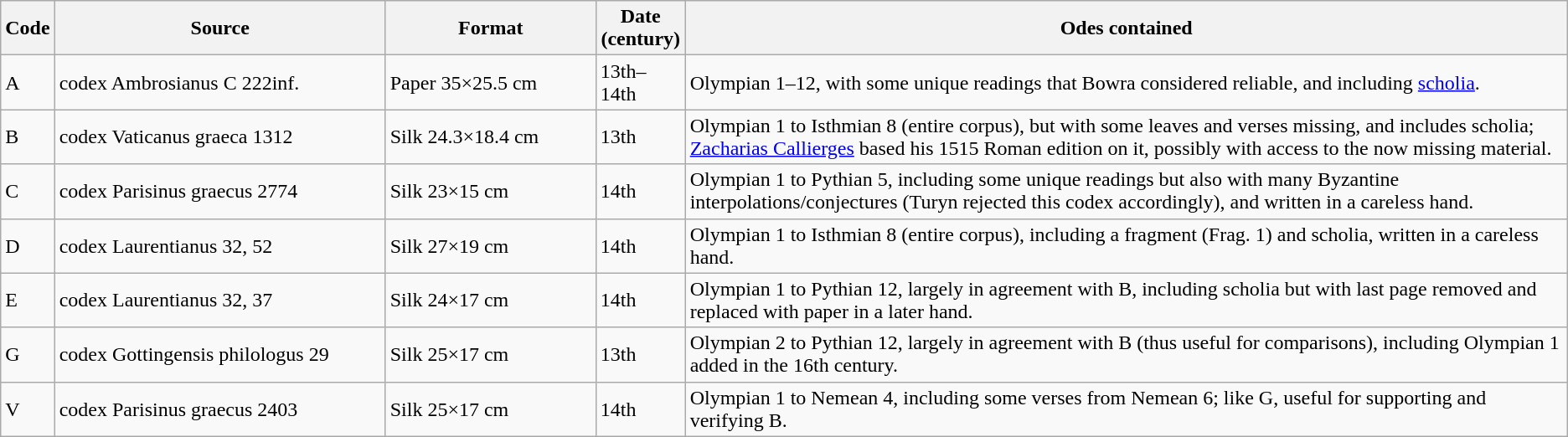<table class="wikitable">
<tr>
<th>Code</th>
<th style="width:16em;">Source</th>
<th style="width:10em;">Format</th>
<th>Date<br>(century)</th>
<th>Odes contained</th>
</tr>
<tr>
<td>A</td>
<td>codex Ambrosianus C 222inf.</td>
<td>Paper 35×25.5 cm</td>
<td>13th–14th</td>
<td>Olympian 1–12, with some unique readings that Bowra considered reliable, and including <a href='#'>scholia</a>.</td>
</tr>
<tr>
<td>B</td>
<td>codex Vaticanus graeca 1312</td>
<td>Silk 24.3×18.4 cm</td>
<td>13th</td>
<td>Olympian 1 to Isthmian 8 (entire corpus), but with some leaves and verses missing, and includes scholia; <a href='#'>Zacharias Callierges</a> based his 1515 Roman edition on it, possibly with access to the now missing material.</td>
</tr>
<tr>
<td>C</td>
<td>codex Parisinus graecus 2774</td>
<td>Silk 23×15 cm</td>
<td>14th</td>
<td>Olympian 1 to Pythian 5, including some unique readings but also with many Byzantine interpolations/conjectures (Turyn rejected this codex accordingly), and written in a careless hand.</td>
</tr>
<tr>
<td>D</td>
<td>codex Laurentianus 32, 52</td>
<td>Silk 27×19 cm</td>
<td>14th</td>
<td>Olympian 1 to Isthmian 8 (entire corpus), including a fragment (Frag. 1) and scholia, written in a careless hand.</td>
</tr>
<tr>
<td>E</td>
<td>codex Laurentianus 32, 37</td>
<td>Silk 24×17 cm</td>
<td>14th</td>
<td>Olympian 1 to Pythian 12, largely in agreement with B, including scholia but with last page removed and replaced with paper in a later hand.</td>
</tr>
<tr>
<td>G</td>
<td>codex Gottingensis philologus 29</td>
<td>Silk 25×17 cm</td>
<td>13th</td>
<td>Olympian 2 to Pythian 12, largely in agreement with B (thus useful for comparisons), including Olympian 1 added in the 16th century.</td>
</tr>
<tr>
<td>V</td>
<td>codex Parisinus graecus 2403</td>
<td>Silk 25×17 cm</td>
<td>14th</td>
<td>Olympian 1 to Nemean 4, including some verses from Nemean 6; like G, useful for supporting and verifying B.</td>
</tr>
</table>
